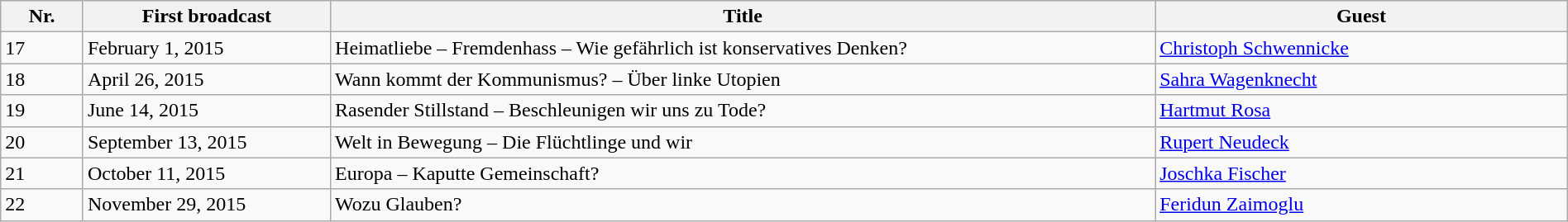<table class="wikitable" width="100%">
<tr>
<th width="5%">Nr.</th>
<th width="15%">First broadcast</th>
<th width="50%">Title</th>
<th width="25%">Guest</th>
</tr>
<tr>
<td>17</td>
<td>February 1, 2015</td>
<td>Heimatliebe – Fremdenhass – Wie gefährlich ist konservatives Denken?</td>
<td><a href='#'>Christoph Schwennicke</a></td>
</tr>
<tr>
<td>18</td>
<td>April 26, 2015</td>
<td>Wann kommt der Kommunismus? – Über linke Utopien</td>
<td><a href='#'>Sahra Wagenknecht</a></td>
</tr>
<tr>
<td>19</td>
<td>June 14, 2015</td>
<td>Rasender Stillstand – Beschleunigen wir uns zu Tode?</td>
<td><a href='#'>Hartmut Rosa</a></td>
</tr>
<tr>
<td>20</td>
<td>September 13, 2015</td>
<td>Welt in Bewegung – Die Flüchtlinge und wir</td>
<td><a href='#'>Rupert Neudeck</a></td>
</tr>
<tr>
<td>21</td>
<td>October 11, 2015</td>
<td>Europa – Kaputte Gemeinschaft?</td>
<td><a href='#'>Joschka Fischer</a></td>
</tr>
<tr>
<td>22</td>
<td>November 29, 2015</td>
<td>Wozu Glauben?</td>
<td><a href='#'>Feridun Zaimoglu</a></td>
</tr>
</table>
